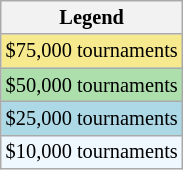<table class=wikitable style="font-size:85%;">
<tr>
<th>Legend</th>
</tr>
<tr style="background:#f7e98e;">
<td>$75,000 tournaments</td>
</tr>
<tr style="background:#addfad;">
<td>$50,000 tournaments</td>
</tr>
<tr style="background:lightblue;">
<td>$25,000 tournaments</td>
</tr>
<tr style="background:#f0f8ff;">
<td>$10,000 tournaments</td>
</tr>
</table>
